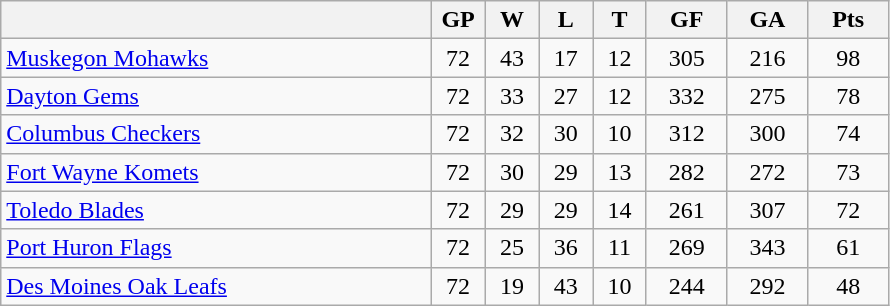<table class="wikitable">
<tr>
<th width="40%"></th>
<th width="5%">GP</th>
<th width="5%">W</th>
<th width="5%">L</th>
<th width="5%">T</th>
<th width="7.5%">GF</th>
<th width="7.5%">GA</th>
<th width="7.5%">Pts</th>
</tr>
<tr align="center">
<td align="left"><a href='#'>Muskegon Mohawks</a></td>
<td>72</td>
<td>43</td>
<td>17</td>
<td>12</td>
<td>305</td>
<td>216</td>
<td>98</td>
</tr>
<tr align="center">
<td align="left"><a href='#'>Dayton Gems</a></td>
<td>72</td>
<td>33</td>
<td>27</td>
<td>12</td>
<td>332</td>
<td>275</td>
<td>78</td>
</tr>
<tr align="center">
<td align="left"><a href='#'>Columbus Checkers</a></td>
<td>72</td>
<td>32</td>
<td>30</td>
<td>10</td>
<td>312</td>
<td>300</td>
<td>74</td>
</tr>
<tr align="center">
<td align="left"><a href='#'>Fort Wayne Komets</a></td>
<td>72</td>
<td>30</td>
<td>29</td>
<td>13</td>
<td>282</td>
<td>272</td>
<td>73</td>
</tr>
<tr align="center">
<td align="left"><a href='#'>Toledo Blades</a></td>
<td>72</td>
<td>29</td>
<td>29</td>
<td>14</td>
<td>261</td>
<td>307</td>
<td>72</td>
</tr>
<tr align="center">
<td align="left"><a href='#'>Port Huron Flags</a></td>
<td>72</td>
<td>25</td>
<td>36</td>
<td>11</td>
<td>269</td>
<td>343</td>
<td>61</td>
</tr>
<tr align="center">
<td align="left"><a href='#'>Des Moines Oak Leafs</a></td>
<td>72</td>
<td>19</td>
<td>43</td>
<td>10</td>
<td>244</td>
<td>292</td>
<td>48</td>
</tr>
</table>
